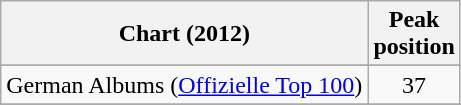<table class="wikitable sortable plainrowheaders">
<tr>
<th>Chart (2012)</th>
<th>Peak<br>position</th>
</tr>
<tr>
</tr>
<tr>
</tr>
<tr>
</tr>
<tr>
</tr>
<tr>
</tr>
<tr>
</tr>
<tr>
</tr>
<tr>
</tr>
<tr>
</tr>
<tr>
<td>German Albums (<a href='#'>Offizielle Top 100</a>)</td>
<td align="center">37</td>
</tr>
<tr>
</tr>
<tr>
</tr>
<tr>
</tr>
<tr>
</tr>
<tr>
</tr>
<tr>
</tr>
<tr>
</tr>
<tr>
</tr>
<tr>
</tr>
<tr>
</tr>
<tr>
</tr>
<tr>
</tr>
<tr>
</tr>
<tr>
</tr>
<tr>
</tr>
<tr>
</tr>
<tr>
</tr>
<tr>
</tr>
</table>
